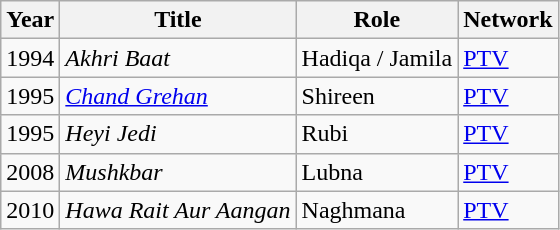<table class="wikitable sortable plainrowheaders">
<tr style="text-align:center;">
<th scope="col">Year</th>
<th scope="col">Title</th>
<th scope="col">Role</th>
<th scope="col">Network</th>
</tr>
<tr>
<td>1994</td>
<td><em>Akhri Baat</em></td>
<td>Hadiqa / Jamila</td>
<td><a href='#'>PTV</a></td>
</tr>
<tr>
<td>1995</td>
<td><em><a href='#'>Chand Grehan</a></em></td>
<td>Shireen</td>
<td><a href='#'>PTV</a></td>
</tr>
<tr>
<td>1995</td>
<td><em>Heyi Jedi</em></td>
<td>Rubi</td>
<td><a href='#'>PTV</a></td>
</tr>
<tr>
<td>2008</td>
<td><em>Mushkbar</em></td>
<td>Lubna</td>
<td><a href='#'>PTV</a></td>
</tr>
<tr>
<td>2010</td>
<td><em>Hawa Rait Aur Aangan</em></td>
<td>Naghmana</td>
<td><a href='#'>PTV</a></td>
</tr>
</table>
